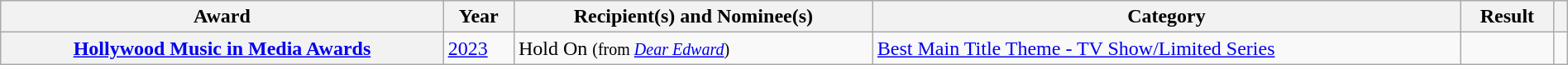<table class="wikitable sortable plainrowheaders" style="width: 100%;">
<tr>
<th scope="col">Award</th>
<th scope="col">Year</th>
<th scope="col">Recipient(s) and Nominee(s)</th>
<th scope="col">Category</th>
<th scope="col" style="width: 6%;">Result</th>
<th scope="col" class="unsortable"></th>
</tr>
<tr>
<th scope="row"><a href='#'>Hollywood Music in Media Awards</a></th>
<td><a href='#'>2023</a></td>
<td>Hold On <small>(from <em><a href='#'>Dear Edward</a></em>)</small></td>
<td><a href='#'>Best Main Title Theme - TV Show/Limited Series</a></td>
<td></td>
<td></td>
</tr>
</table>
